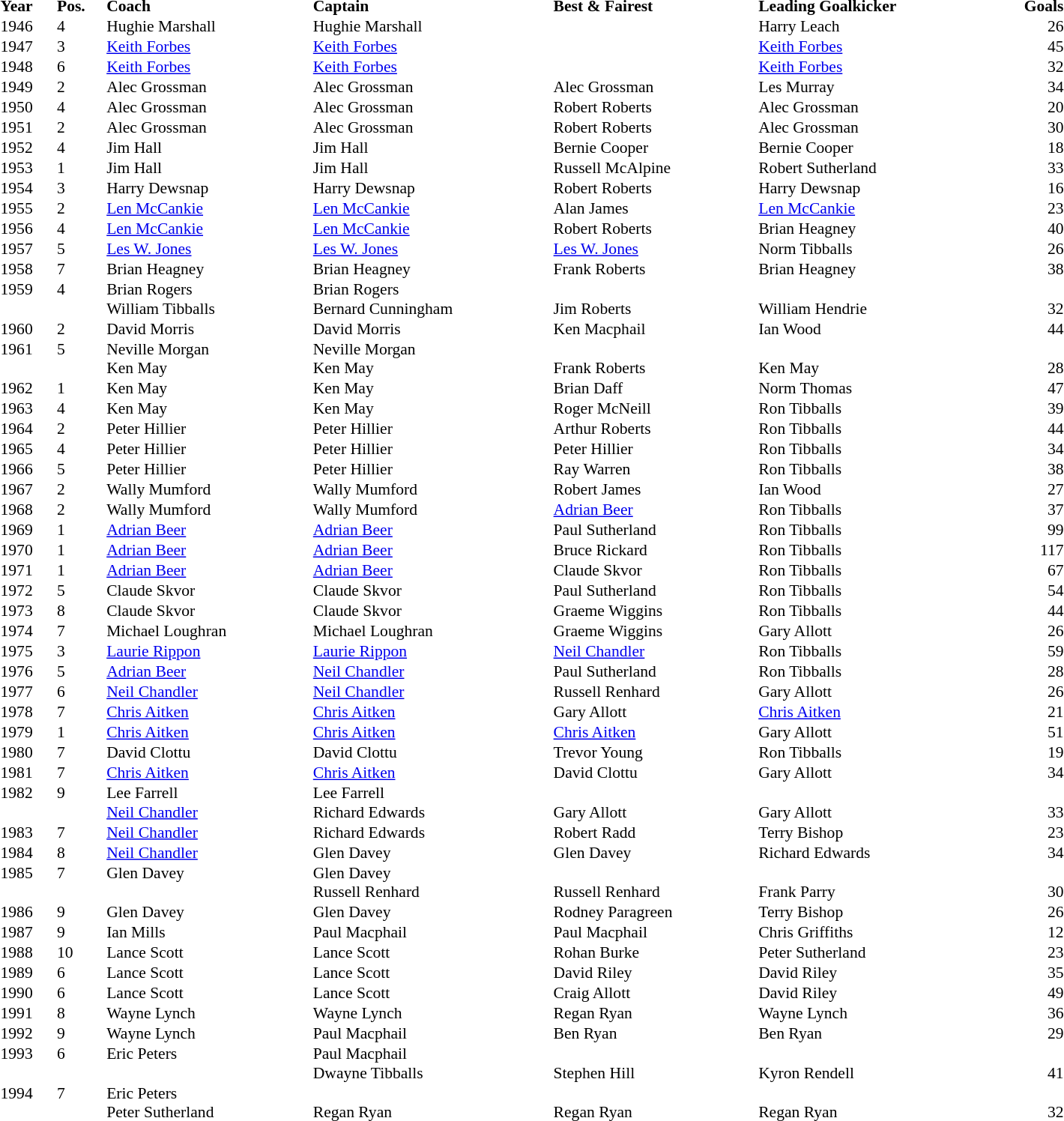<table cellpadding="0" cellspacing="1" style="width:75%; font-size:90%;">
<tr valign="top">
<td><strong>Year</strong></td>
<td><strong><div>Pos.</div></strong></td>
<td><strong>Coach</strong></td>
<td><strong>Captain</strong></td>
<td><strong>Best & Fairest</strong></td>
<td><strong>Leading Goalkicker</strong></td>
<td align=right><strong>Goals</strong></td>
</tr>
<tr valign="top">
<td>1946</td>
<td><div>4</div></td>
<td>Hughie Marshall</td>
<td>Hughie Marshall</td>
<td> </td>
<td>Harry Leach</td>
<td align=right>26</td>
</tr>
<tr valign="top">
<td>1947</td>
<td><div>3</div></td>
<td><a href='#'>Keith Forbes</a></td>
<td><a href='#'>Keith Forbes</a></td>
<td> </td>
<td><a href='#'>Keith Forbes</a></td>
<td align=right>45</td>
</tr>
<tr valign="top">
<td>1948</td>
<td><div>6</div></td>
<td><a href='#'>Keith Forbes</a></td>
<td><a href='#'>Keith Forbes</a></td>
<td> </td>
<td><a href='#'>Keith Forbes</a></td>
<td align=right>32</td>
</tr>
<tr valign="top">
<td>1949</td>
<td><div>2</div></td>
<td>Alec Grossman</td>
<td>Alec Grossman</td>
<td>Alec Grossman</td>
<td>Les Murray</td>
<td align=right>34</td>
</tr>
<tr valign="top">
<td>1950</td>
<td><div>4</div></td>
<td>Alec Grossman</td>
<td>Alec Grossman</td>
<td>Robert Roberts</td>
<td>Alec Grossman</td>
<td align=right>20</td>
</tr>
<tr valign="top">
<td>1951</td>
<td><div>2</div></td>
<td>Alec Grossman</td>
<td>Alec Grossman</td>
<td>Robert Roberts</td>
<td>Alec Grossman</td>
<td align=right>30</td>
</tr>
<tr valign="top">
<td>1952</td>
<td><div>4</div></td>
<td>Jim Hall</td>
<td>Jim Hall</td>
<td>Bernie Cooper</td>
<td>Bernie Cooper</td>
<td align=right>18</td>
</tr>
<tr valign="top">
<td>1953</td>
<td><div>1</div></td>
<td>Jim Hall</td>
<td>Jim Hall</td>
<td>Russell McAlpine</td>
<td>Robert Sutherland</td>
<td align=right>33</td>
</tr>
<tr valign="top">
<td>1954</td>
<td><div>3</div></td>
<td>Harry Dewsnap</td>
<td>Harry Dewsnap</td>
<td>Robert Roberts</td>
<td>Harry Dewsnap</td>
<td align=right>16</td>
</tr>
<tr valign="top">
<td>1955</td>
<td><div>2</div></td>
<td><a href='#'>Len McCankie</a></td>
<td><a href='#'>Len McCankie</a></td>
<td>Alan James</td>
<td><a href='#'>Len McCankie</a></td>
<td align=right>23</td>
</tr>
<tr valign="top">
<td>1956</td>
<td><div>4</div></td>
<td><a href='#'>Len McCankie</a></td>
<td><a href='#'>Len McCankie</a></td>
<td>Robert Roberts</td>
<td>Brian Heagney</td>
<td align=right>40</td>
</tr>
<tr valign="top">
<td>1957</td>
<td><div>5</div></td>
<td><a href='#'>Les W. Jones</a></td>
<td><a href='#'>Les W. Jones</a></td>
<td><a href='#'>Les W. Jones</a></td>
<td>Norm Tibballs</td>
<td align=right>26</td>
</tr>
<tr valign="top">
<td>1958</td>
<td><div>7</div></td>
<td>Brian Heagney</td>
<td>Brian Heagney</td>
<td>Frank Roberts</td>
<td>Brian Heagney</td>
<td align=right>38</td>
</tr>
<tr valign="top">
<td>1959</td>
<td><div>4</div></td>
<td>Brian Rogers<br>William Tibballs</td>
<td>Brian Rogers<br>Bernard Cunningham</td>
<td><br>Jim Roberts</td>
<td><br>William Hendrie</td>
<td align=right><br>32</td>
</tr>
<tr valign="top">
<td>1960</td>
<td><div>2</div></td>
<td>David Morris</td>
<td>David Morris</td>
<td>Ken Macphail</td>
<td>Ian Wood</td>
<td align=right>44</td>
</tr>
<tr valign="top">
<td>1961</td>
<td><div>5</div></td>
<td>Neville Morgan<br>Ken May</td>
<td>Neville Morgan<br>Ken May</td>
<td><br>Frank Roberts</td>
<td><br>Ken May</td>
<td align=right><br>28</td>
</tr>
<tr valign="top">
<td>1962</td>
<td><div>1</div></td>
<td>Ken May</td>
<td>Ken May</td>
<td>Brian Daff</td>
<td>Norm Thomas</td>
<td align=right>47</td>
</tr>
<tr valign="top">
<td>1963</td>
<td><div>4</div></td>
<td>Ken May</td>
<td>Ken May</td>
<td>Roger McNeill</td>
<td>Ron Tibballs</td>
<td align=right>39</td>
</tr>
<tr valign="top">
<td>1964</td>
<td><div>2</div></td>
<td>Peter Hillier</td>
<td>Peter Hillier</td>
<td>Arthur Roberts</td>
<td>Ron Tibballs</td>
<td align=right>44</td>
</tr>
<tr valign="top">
<td>1965</td>
<td><div>4</div></td>
<td>Peter Hillier</td>
<td>Peter Hillier</td>
<td>Peter Hillier</td>
<td>Ron Tibballs</td>
<td align=right>34</td>
</tr>
<tr valign="top">
<td>1966</td>
<td><div>5</div></td>
<td>Peter Hillier</td>
<td>Peter Hillier</td>
<td>Ray Warren</td>
<td>Ron Tibballs</td>
<td align=right>38</td>
</tr>
<tr valign="top">
<td>1967</td>
<td><div>2</div></td>
<td>Wally Mumford</td>
<td>Wally Mumford</td>
<td>Robert James</td>
<td>Ian Wood</td>
<td align=right>27</td>
</tr>
<tr valign="top">
<td>1968</td>
<td><div>2</div></td>
<td>Wally Mumford</td>
<td>Wally Mumford</td>
<td><a href='#'>Adrian Beer</a></td>
<td>Ron Tibballs</td>
<td align=right>37</td>
</tr>
<tr valign="top">
<td>1969</td>
<td><div>1</div></td>
<td><a href='#'>Adrian Beer</a></td>
<td><a href='#'>Adrian Beer</a></td>
<td>Paul Sutherland</td>
<td>Ron Tibballs</td>
<td align=right>99</td>
</tr>
<tr valign="top">
<td>1970</td>
<td><div>1</div></td>
<td><a href='#'>Adrian Beer</a></td>
<td><a href='#'>Adrian Beer</a></td>
<td>Bruce Rickard</td>
<td>Ron Tibballs</td>
<td align=right>117</td>
</tr>
<tr valign="top">
<td>1971</td>
<td><div>1</div></td>
<td><a href='#'>Adrian Beer</a></td>
<td><a href='#'>Adrian Beer</a></td>
<td>Claude Skvor</td>
<td>Ron Tibballs</td>
<td align=right>67</td>
</tr>
<tr valign="top">
<td>1972</td>
<td><div>5</div></td>
<td>Claude Skvor</td>
<td>Claude Skvor</td>
<td>Paul Sutherland</td>
<td>Ron Tibballs</td>
<td align=right>54</td>
</tr>
<tr valign="top">
<td>1973</td>
<td><div>8</div></td>
<td>Claude Skvor</td>
<td>Claude Skvor</td>
<td>Graeme Wiggins</td>
<td>Ron Tibballs</td>
<td align=right>44</td>
</tr>
<tr valign="top">
<td>1974</td>
<td><div>7</div></td>
<td>Michael Loughran</td>
<td>Michael Loughran</td>
<td>Graeme Wiggins</td>
<td>Gary Allott</td>
<td align=right>26</td>
</tr>
<tr valign="top">
<td>1975</td>
<td><div>3</div></td>
<td><a href='#'>Laurie Rippon</a></td>
<td><a href='#'>Laurie Rippon</a></td>
<td><a href='#'>Neil Chandler</a></td>
<td>Ron Tibballs</td>
<td align=right>59</td>
</tr>
<tr valign="top">
<td>1976</td>
<td><div>5</div></td>
<td><a href='#'>Adrian Beer</a></td>
<td><a href='#'>Neil Chandler</a></td>
<td>Paul Sutherland</td>
<td>Ron Tibballs</td>
<td align=right>28</td>
</tr>
<tr valign="top">
<td>1977</td>
<td><div>6</div></td>
<td><a href='#'>Neil Chandler</a></td>
<td><a href='#'>Neil Chandler</a></td>
<td>Russell Renhard</td>
<td>Gary Allott</td>
<td align=right>26</td>
</tr>
<tr valign="top">
<td>1978</td>
<td><div>7</div></td>
<td><a href='#'>Chris Aitken</a></td>
<td><a href='#'>Chris Aitken</a></td>
<td>Gary Allott</td>
<td><a href='#'>Chris Aitken</a></td>
<td align=right>21</td>
</tr>
<tr valign="top">
<td>1979</td>
<td><div>1</div></td>
<td><a href='#'>Chris Aitken</a></td>
<td><a href='#'>Chris Aitken</a></td>
<td><a href='#'>Chris Aitken</a></td>
<td>Gary Allott</td>
<td align=right>51</td>
</tr>
<tr valign="top">
<td>1980</td>
<td><div>7</div></td>
<td>David Clottu</td>
<td>David Clottu</td>
<td>Trevor Young</td>
<td>Ron Tibballs</td>
<td align=right>19</td>
</tr>
<tr valign="top">
<td>1981</td>
<td><div>7</div></td>
<td><a href='#'>Chris Aitken</a></td>
<td><a href='#'>Chris Aitken</a></td>
<td>David Clottu</td>
<td>Gary Allott</td>
<td align=right>34</td>
</tr>
<tr valign="top">
<td>1982</td>
<td><div>9</div></td>
<td>Lee Farrell<br><a href='#'>Neil Chandler</a></td>
<td>Lee Farrell<br>Richard Edwards</td>
<td><br>Gary Allott</td>
<td><br>Gary Allott</td>
<td align=right><br>33</td>
</tr>
<tr valign="top">
<td>1983</td>
<td><div>7</div></td>
<td><a href='#'>Neil Chandler</a></td>
<td>Richard Edwards</td>
<td>Robert Radd</td>
<td>Terry Bishop</td>
<td align=right>23</td>
</tr>
<tr valign="top">
<td>1984</td>
<td><div>8</div></td>
<td><a href='#'>Neil Chandler</a></td>
<td>Glen Davey</td>
<td>Glen Davey</td>
<td>Richard Edwards</td>
<td align=right>34</td>
</tr>
<tr valign="top">
<td>1985</td>
<td><div>7</div></td>
<td>Glen Davey</td>
<td>Glen Davey<br>Russell Renhard</td>
<td><br>Russell Renhard</td>
<td><br>Frank Parry</td>
<td align=right><br>30</td>
</tr>
<tr valign="top">
<td>1986</td>
<td><div>9</div></td>
<td>Glen Davey</td>
<td>Glen Davey</td>
<td>Rodney Paragreen</td>
<td>Terry Bishop</td>
<td align=right>26</td>
</tr>
<tr valign="top">
<td>1987</td>
<td><div>9</div></td>
<td>Ian Mills</td>
<td>Paul Macphail</td>
<td>Paul Macphail</td>
<td>Chris Griffiths</td>
<td align=right>12</td>
</tr>
<tr valign="top">
<td>1988</td>
<td><div>10</div></td>
<td>Lance Scott</td>
<td>Lance Scott</td>
<td>Rohan Burke</td>
<td>Peter Sutherland</td>
<td align=right>23</td>
</tr>
<tr valign="top">
<td>1989</td>
<td><div>6</div></td>
<td>Lance Scott</td>
<td>Lance Scott</td>
<td>David Riley</td>
<td>David Riley</td>
<td align=right>35</td>
</tr>
<tr valign="top">
<td>1990</td>
<td><div>6</div></td>
<td>Lance Scott</td>
<td>Lance Scott</td>
<td>Craig Allott</td>
<td>David Riley</td>
<td align=right>49</td>
</tr>
<tr valign="top">
<td>1991</td>
<td><div>8</div></td>
<td>Wayne Lynch</td>
<td>Wayne Lynch</td>
<td>Regan Ryan</td>
<td>Wayne Lynch</td>
<td align=right>36</td>
</tr>
<tr valign="top">
<td>1992</td>
<td><div>9</div></td>
<td>Wayne Lynch</td>
<td>Paul Macphail</td>
<td>Ben Ryan</td>
<td>Ben Ryan</td>
<td align=right>29</td>
</tr>
<tr valign="top">
<td>1993</td>
<td><div>6</div></td>
<td>Eric Peters</td>
<td>Paul Macphail<br>Dwayne Tibballs</td>
<td><br>Stephen Hill</td>
<td><br>Kyron Rendell</td>
<td align=right><br>41</td>
</tr>
<tr valign="top">
<td>1994</td>
<td><div>7</div></td>
<td>Eric Peters<br>Peter Sutherland</td>
<td><br>Regan Ryan</td>
<td><br>Regan Ryan</td>
<td><br>Regan Ryan</td>
<td align=right><br>32</td>
</tr>
</table>
